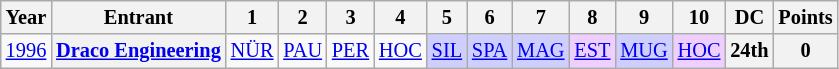<table class="wikitable" style="text-align:center; font-size:85%">
<tr>
<th>Year</th>
<th>Entrant</th>
<th>1</th>
<th>2</th>
<th>3</th>
<th>4</th>
<th>5</th>
<th>6</th>
<th>7</th>
<th>8</th>
<th>9</th>
<th>10</th>
<th>DC</th>
<th>Points</th>
</tr>
<tr>
<td><a href='#'>1996</a></td>
<th nowrap><a href='#'>Draco Engineering</a></th>
<td><a href='#'>NÜR</a></td>
<td><a href='#'>PAU</a></td>
<td><a href='#'>PER</a></td>
<td><a href='#'>HOC</a></td>
<td style="background:#CFCFFF;"><a href='#'>SIL</a><br></td>
<td style="background:#CFCFFF;"><a href='#'>SPA</a><br></td>
<td style="background:#CFCFFF;"><a href='#'>MAG</a><br></td>
<td style="background:#EFCFFF;"><a href='#'>EST</a><br></td>
<td style="background:#CFCFFF;"><a href='#'>MUG</a><br></td>
<td style="background:#EFCFFF;"><a href='#'>HOC</a><br></td>
<th>24th</th>
<th>0</th>
</tr>
</table>
